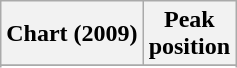<table class="wikitable sortable plainrowheaders" style="text-align:center;">
<tr>
<th scope="col">Chart (2009)</th>
<th scope="col">Peak<br>position</th>
</tr>
<tr>
</tr>
<tr>
</tr>
<tr>
</tr>
</table>
